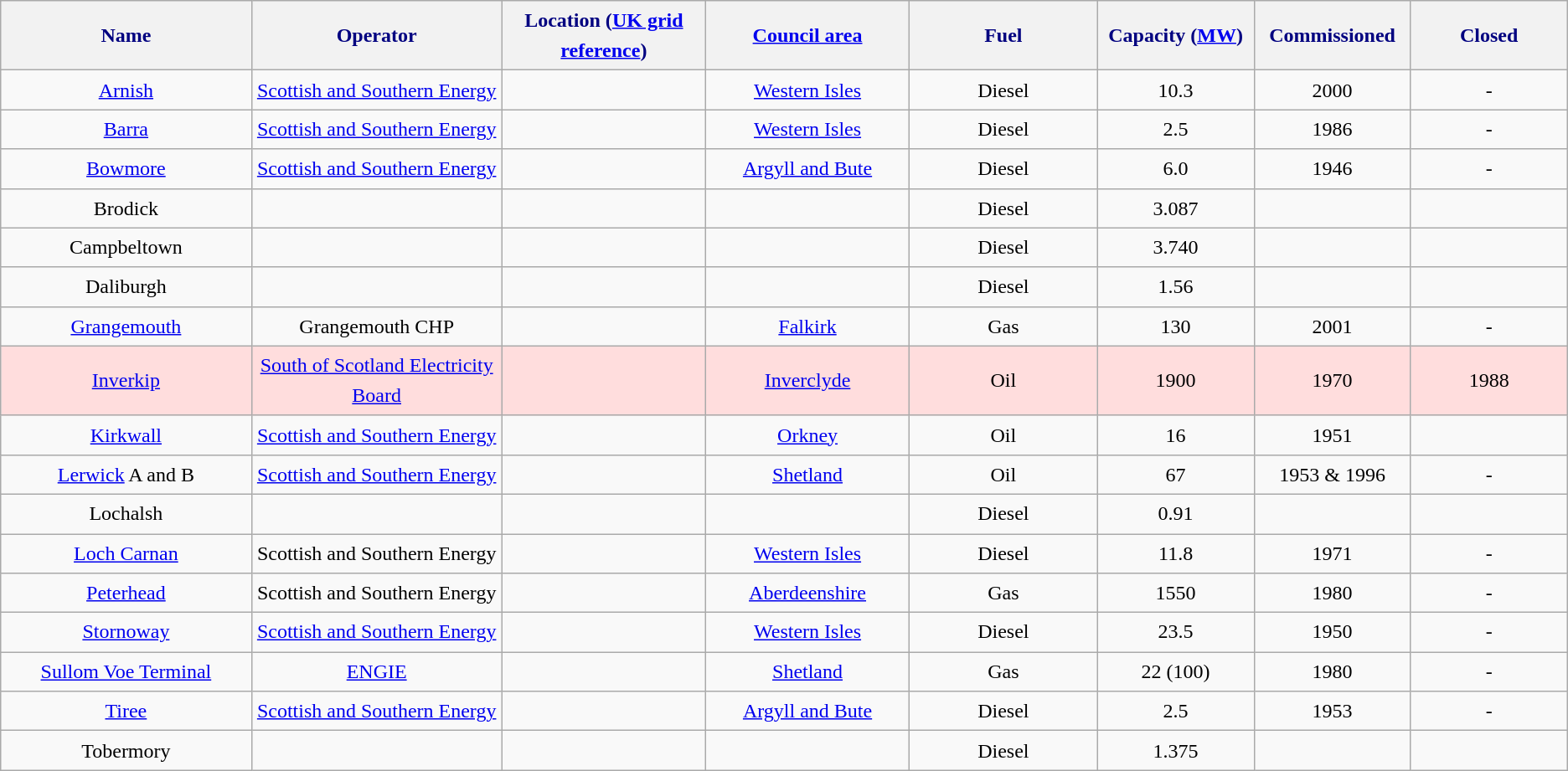<table class="wikitable sortable" style="font-size:100%;border:0px;text-align:center;line-height:150%;">
<tr>
<th style="background: #f2f2f2; color: #000080" height="17" width="16%">Name</th>
<th style="background: #f2f2f2; color: #000080" height="17" width="16%">Operator</th>
<th style="background: #f2f2f2; color: #000080" height="17" width="13%" class="unsortable">Location (<a href='#'>UK grid reference</a>)</th>
<th style="background: #f2f2f2; color: #000080" height="17" width="13%"><a href='#'>Council area</a></th>
<th style="background: #f2f2f2; color: #000080" height="17" width="12%">Fuel</th>
<th style="background: #f2f2f2; color: #000080" height="17" width="10%">Capacity (<a href='#'>MW</a>)</th>
<th style="background: #f2f2f2; color: #000080" height="17" width="10%">Commissioned</th>
<th style="background: #f2f2f2; color: #000080" height="17" width="10%">Closed</th>
</tr>
<tr>
<td><a href='#'>Arnish</a></td>
<td><a href='#'>Scottish and Southern Energy</a></td>
<td></td>
<td><a href='#'>Western Isles</a></td>
<td>Diesel</td>
<td>10.3</td>
<td>2000</td>
<td>-</td>
</tr>
<tr>
<td><a href='#'>Barra</a></td>
<td><a href='#'>Scottish and Southern Energy</a></td>
<td></td>
<td><a href='#'>Western Isles</a></td>
<td>Diesel</td>
<td>2.5</td>
<td>1986</td>
<td>-</td>
</tr>
<tr>
<td><a href='#'>Bowmore</a></td>
<td><a href='#'>Scottish and Southern Energy</a></td>
<td></td>
<td><a href='#'>Argyll and Bute</a></td>
<td>Diesel</td>
<td>6.0</td>
<td>1946</td>
<td>-</td>
</tr>
<tr>
<td>Brodick</td>
<td></td>
<td></td>
<td></td>
<td>Diesel</td>
<td>3.087</td>
<td></td>
<td></td>
</tr>
<tr>
<td>Campbeltown</td>
<td></td>
<td></td>
<td></td>
<td>Diesel</td>
<td>3.740</td>
<td></td>
<td></td>
</tr>
<tr>
<td>Daliburgh</td>
<td></td>
<td></td>
<td></td>
<td>Diesel</td>
<td>1.56</td>
<td></td>
<td></td>
</tr>
<tr>
<td><a href='#'>Grangemouth</a></td>
<td>Grangemouth CHP</td>
<td></td>
<td><a href='#'>Falkirk</a></td>
<td>Gas</td>
<td>130</td>
<td>2001</td>
<td>-</td>
</tr>
<tr style="background: #FFDDDD">
<td><a href='#'>Inverkip</a></td>
<td><a href='#'>South of Scotland Electricity Board</a></td>
<td></td>
<td><a href='#'>Inverclyde</a></td>
<td>Oil</td>
<td>1900</td>
<td>1970</td>
<td>1988</td>
</tr>
<tr>
<td><a href='#'>Kirkwall</a></td>
<td><a href='#'>Scottish and Southern Energy</a></td>
<td></td>
<td><a href='#'>Orkney</a></td>
<td>Oil</td>
<td>16</td>
<td>1951</td>
<td></td>
</tr>
<tr>
<td><a href='#'>Lerwick</a> A and B</td>
<td><a href='#'>Scottish and Southern Energy</a></td>
<td></td>
<td><a href='#'>Shetland</a></td>
<td>Oil</td>
<td>67</td>
<td>1953 & 1996</td>
<td>-</td>
</tr>
<tr>
<td>Lochalsh</td>
<td></td>
<td></td>
<td></td>
<td>Diesel</td>
<td>0.91</td>
<td></td>
<td></td>
</tr>
<tr>
<td><a href='#'>Loch Carnan</a></td>
<td>Scottish and Southern Energy</td>
<td></td>
<td><a href='#'>Western Isles</a></td>
<td>Diesel</td>
<td>11.8</td>
<td>1971</td>
<td>-</td>
</tr>
<tr>
<td><a href='#'>Peterhead</a></td>
<td>Scottish and Southern Energy</td>
<td></td>
<td><a href='#'>Aberdeenshire</a></td>
<td>Gas</td>
<td>1550</td>
<td>1980</td>
<td>-</td>
</tr>
<tr>
<td><a href='#'>Stornoway</a></td>
<td><a href='#'>Scottish and Southern Energy</a></td>
<td></td>
<td><a href='#'>Western Isles</a></td>
<td>Diesel</td>
<td>23.5</td>
<td>1950</td>
<td>-</td>
</tr>
<tr>
<td><a href='#'>Sullom Voe Terminal</a></td>
<td><a href='#'>ENGIE</a></td>
<td></td>
<td><a href='#'>Shetland</a></td>
<td>Gas</td>
<td>22 (100)</td>
<td>1980</td>
<td>-</td>
</tr>
<tr>
<td><a href='#'>Tiree</a></td>
<td><a href='#'>Scottish and Southern Energy</a></td>
<td></td>
<td><a href='#'>Argyll and Bute</a></td>
<td>Diesel</td>
<td>2.5</td>
<td>1953</td>
<td>-</td>
</tr>
<tr>
<td>Tobermory</td>
<td></td>
<td></td>
<td></td>
<td>Diesel</td>
<td>1.375</td>
<td></td>
<td></td>
</tr>
</table>
